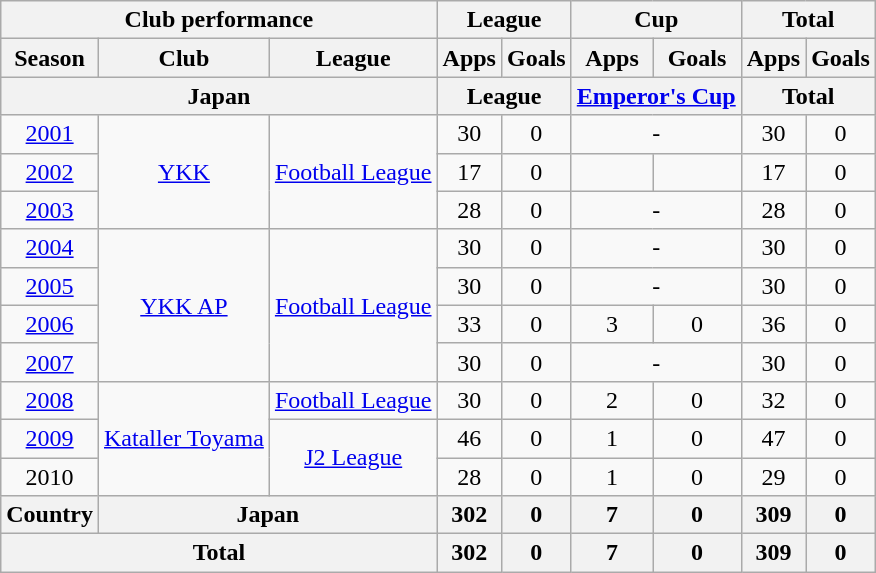<table class="wikitable" style="text-align:center;">
<tr>
<th colspan=3>Club performance</th>
<th colspan=2>League</th>
<th colspan=2>Cup</th>
<th colspan=2>Total</th>
</tr>
<tr>
<th>Season</th>
<th>Club</th>
<th>League</th>
<th>Apps</th>
<th>Goals</th>
<th>Apps</th>
<th>Goals</th>
<th>Apps</th>
<th>Goals</th>
</tr>
<tr>
<th colspan=3>Japan</th>
<th colspan=2>League</th>
<th colspan=2><a href='#'>Emperor's Cup</a></th>
<th colspan=2>Total</th>
</tr>
<tr>
<td><a href='#'>2001</a></td>
<td rowspan="3"><a href='#'>YKK</a></td>
<td rowspan="3"><a href='#'>Football League</a></td>
<td>30</td>
<td>0</td>
<td colspan="2">-</td>
<td>30</td>
<td>0</td>
</tr>
<tr>
<td><a href='#'>2002</a></td>
<td>17</td>
<td>0</td>
<td></td>
<td></td>
<td>17</td>
<td>0</td>
</tr>
<tr>
<td><a href='#'>2003</a></td>
<td>28</td>
<td>0</td>
<td colspan="2">-</td>
<td>28</td>
<td>0</td>
</tr>
<tr>
<td><a href='#'>2004</a></td>
<td rowspan="4"><a href='#'>YKK AP</a></td>
<td rowspan="4"><a href='#'>Football League</a></td>
<td>30</td>
<td>0</td>
<td colspan="2">-</td>
<td>30</td>
<td>0</td>
</tr>
<tr>
<td><a href='#'>2005</a></td>
<td>30</td>
<td>0</td>
<td colspan="2">-</td>
<td>30</td>
<td>0</td>
</tr>
<tr>
<td><a href='#'>2006</a></td>
<td>33</td>
<td>0</td>
<td>3</td>
<td>0</td>
<td>36</td>
<td>0</td>
</tr>
<tr>
<td><a href='#'>2007</a></td>
<td>30</td>
<td>0</td>
<td colspan="2">-</td>
<td>30</td>
<td>0</td>
</tr>
<tr>
<td><a href='#'>2008</a></td>
<td rowspan="3"><a href='#'>Kataller Toyama</a></td>
<td><a href='#'>Football League</a></td>
<td>30</td>
<td>0</td>
<td>2</td>
<td>0</td>
<td>32</td>
<td>0</td>
</tr>
<tr>
<td><a href='#'>2009</a></td>
<td rowspan="2"><a href='#'>J2 League</a></td>
<td>46</td>
<td>0</td>
<td>1</td>
<td>0</td>
<td>47</td>
<td>0</td>
</tr>
<tr>
<td>2010</td>
<td>28</td>
<td>0</td>
<td>1</td>
<td>0</td>
<td>29</td>
<td>0</td>
</tr>
<tr>
<th rowspan=1>Country</th>
<th colspan=2>Japan</th>
<th>302</th>
<th>0</th>
<th>7</th>
<th>0</th>
<th>309</th>
<th>0</th>
</tr>
<tr>
<th colspan=3>Total</th>
<th>302</th>
<th>0</th>
<th>7</th>
<th>0</th>
<th>309</th>
<th>0</th>
</tr>
</table>
